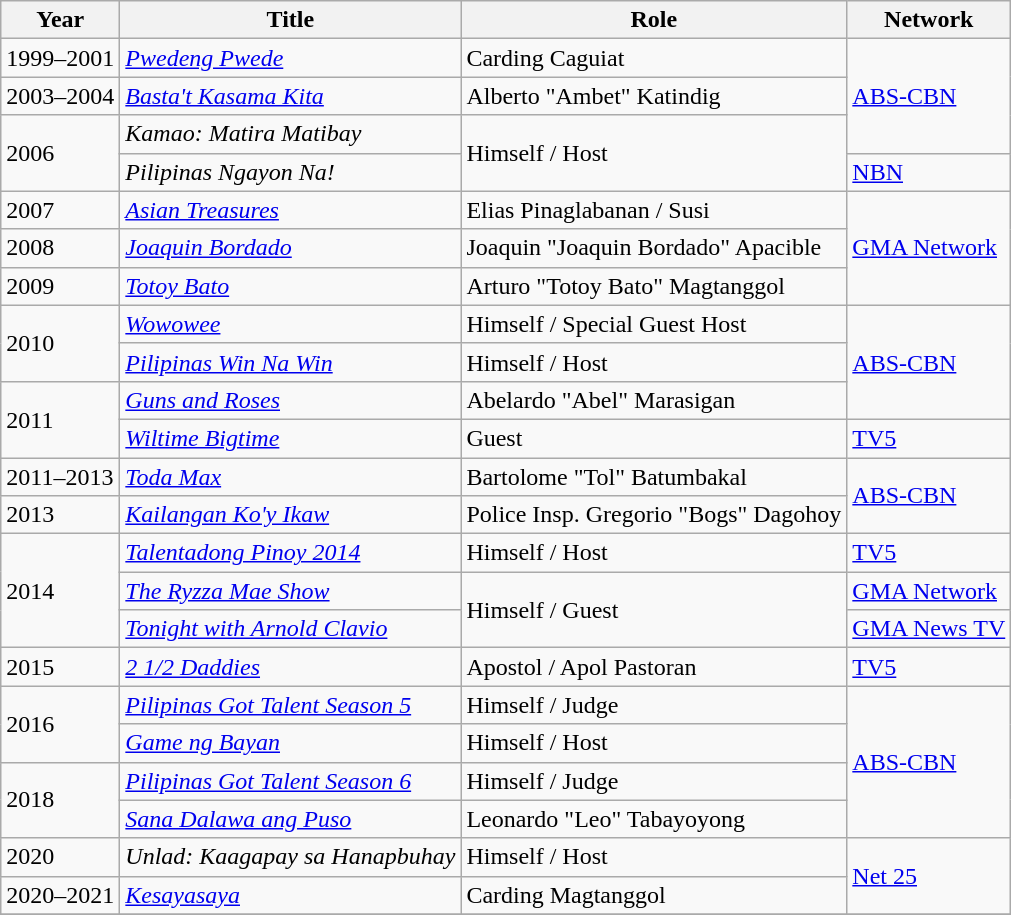<table class="wikitable sortable">
<tr>
<th scope="col">Year</th>
<th scope="col">Title</th>
<th scope="col">Role</th>
<th scope="col">Network</th>
</tr>
<tr>
<td>1999–2001</td>
<td><em><a href='#'>Pwedeng Pwede</a></em></td>
<td>Carding Caguiat</td>
<td rowspan=3><a href='#'>ABS-CBN</a></td>
</tr>
<tr>
<td>2003–2004</td>
<td><em><a href='#'>Basta't Kasama Kita</a></em></td>
<td>Alberto "Ambet" Katindig</td>
</tr>
<tr>
<td rowspan="2">2006</td>
<td><em>Kamao: Matira Matibay</em></td>
<td rowspan="2">Himself / Host</td>
</tr>
<tr>
<td><em>Pilipinas Ngayon Na!</em></td>
<td><a href='#'>NBN</a></td>
</tr>
<tr>
<td>2007</td>
<td><em><a href='#'>Asian Treasures</a></em></td>
<td>Elias Pinaglabanan / Susi</td>
<td rowspan="3"><a href='#'>GMA Network</a></td>
</tr>
<tr>
<td>2008</td>
<td><em><a href='#'>Joaquin Bordado</a></em></td>
<td>Joaquin "Joaquin Bordado" Apacible</td>
</tr>
<tr>
<td>2009</td>
<td><em><a href='#'>Totoy Bato</a></em></td>
<td>Arturo "Totoy Bato" Magtanggol</td>
</tr>
<tr>
<td rowspan="2">2010</td>
<td><em><a href='#'>Wowowee</a></em></td>
<td>Himself / Special Guest Host</td>
<td rowspan=3><a href='#'>ABS-CBN</a></td>
</tr>
<tr>
<td><em><a href='#'>Pilipinas Win Na Win</a></em></td>
<td>Himself / Host</td>
</tr>
<tr>
<td rowspan="2">2011</td>
<td><em><a href='#'>Guns and Roses</a></em></td>
<td>Abelardo "Abel" Marasigan</td>
</tr>
<tr>
<td><em><a href='#'>Wiltime Bigtime</a></em></td>
<td>Guest</td>
<td><a href='#'>TV5</a></td>
</tr>
<tr>
<td>2011–2013</td>
<td><em><a href='#'>Toda Max</a></em></td>
<td>Bartolome "Tol" Batumbakal</td>
<td rowspan="2"><a href='#'>ABS-CBN</a></td>
</tr>
<tr>
<td>2013</td>
<td><em><a href='#'>Kailangan Ko'y Ikaw</a></em></td>
<td>Police Insp. Gregorio "Bogs" Dagohoy</td>
</tr>
<tr>
<td rowspan="3">2014</td>
<td><em><a href='#'>Talentadong Pinoy 2014</a></em></td>
<td>Himself / Host</td>
<td><a href='#'>TV5</a></td>
</tr>
<tr>
<td><em><a href='#'>The Ryzza Mae Show</a></em></td>
<td rowspan="2">Himself / Guest</td>
<td><a href='#'>GMA Network</a></td>
</tr>
<tr>
<td><em><a href='#'>Tonight with Arnold Clavio</a></em></td>
<td><a href='#'>GMA News TV</a></td>
</tr>
<tr>
<td>2015</td>
<td><em><a href='#'>2 1/2 Daddies</a></em></td>
<td>Apostol / Apol Pastoran</td>
<td><a href='#'>TV5</a></td>
</tr>
<tr>
<td rowspan="2">2016</td>
<td><em><a href='#'>Pilipinas Got Talent Season 5</a></em></td>
<td>Himself / Judge</td>
<td rowspan="4"><a href='#'>ABS-CBN</a></td>
</tr>
<tr>
<td><em><a href='#'>Game ng Bayan</a></em></td>
<td>Himself / Host</td>
</tr>
<tr>
<td rowspan="2">2018</td>
<td><em><a href='#'>Pilipinas Got Talent Season 6</a></em></td>
<td>Himself / Judge</td>
</tr>
<tr>
<td><em><a href='#'>Sana Dalawa ang Puso</a></em></td>
<td>Leonardo "Leo" Tabayoyong</td>
</tr>
<tr>
<td>2020</td>
<td><em>Unlad: Kaagapay sa Hanapbuhay</em></td>
<td>Himself / Host</td>
<td rowspan="2"><a href='#'>Net 25</a></td>
</tr>
<tr>
<td>2020–2021</td>
<td><em><a href='#'>Kesayasaya</a></em></td>
<td>Carding Magtanggol</td>
</tr>
<tr>
</tr>
</table>
